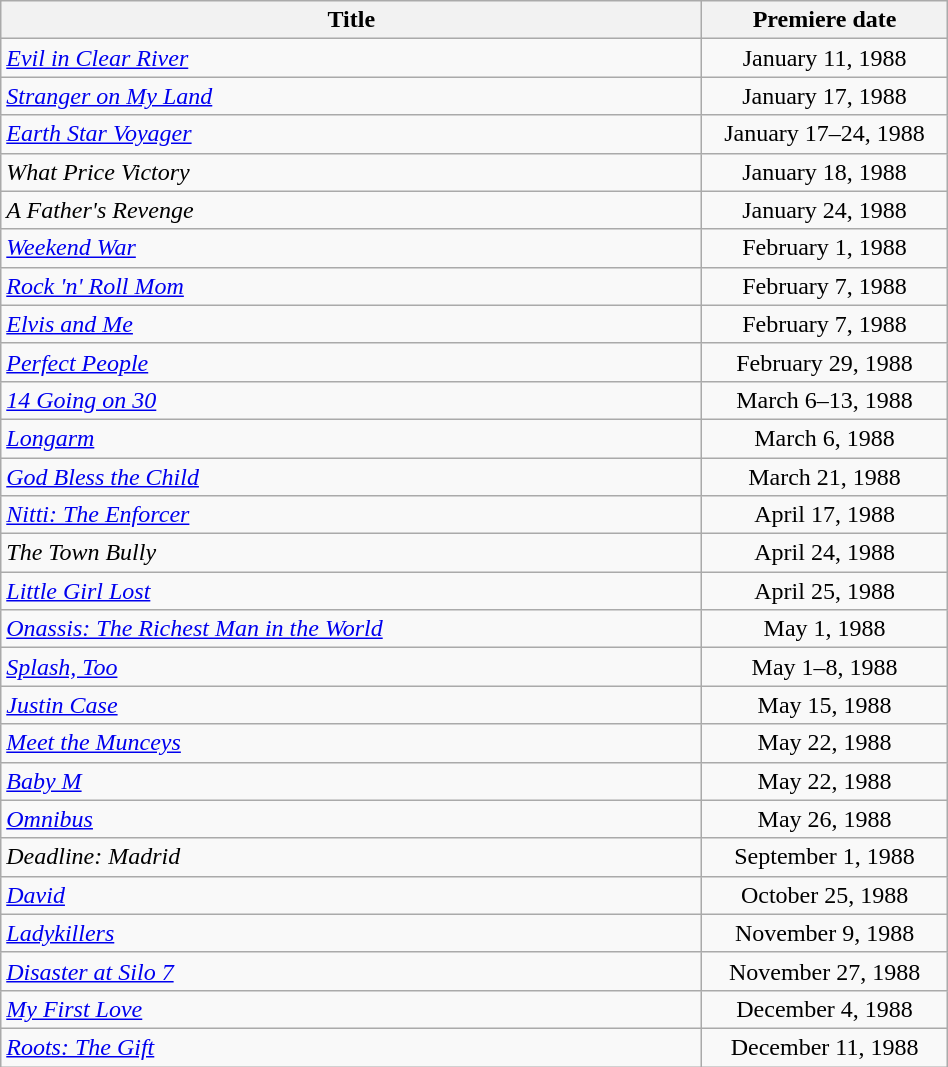<table class="wikitable plainrowheaders sortable" style="width:50%;text-align:center;">
<tr>
<th scope="col" style="width:40%;">Title</th>
<th scope="col" style="width:14%;">Premiere date</th>
</tr>
<tr>
<td scope="row" style="text-align:left;"><em><a href='#'>Evil in Clear River</a></em></td>
<td>January 11, 1988</td>
</tr>
<tr>
<td scope="row" style="text-align:left;"><em><a href='#'>Stranger on My Land</a></em></td>
<td>January 17, 1988</td>
</tr>
<tr>
<td scope="row" style="text-align:left;"><em><a href='#'>Earth Star Voyager</a></em></td>
<td>January 17–24, 1988</td>
</tr>
<tr>
<td scope="row" style="text-align:left;"><em>What Price Victory</em></td>
<td>January 18, 1988</td>
</tr>
<tr>
<td scope="row" style="text-align:left;"><em>A Father's Revenge</em></td>
<td>January 24, 1988</td>
</tr>
<tr>
<td scope="row" style="text-align:left;"><em><a href='#'>Weekend War</a></em></td>
<td>February 1, 1988</td>
</tr>
<tr>
<td scope="row" style="text-align:left;"><em><a href='#'>Rock 'n' Roll Mom</a></em></td>
<td>February 7, 1988</td>
</tr>
<tr>
<td scope="row" style="text-align:left;"><em><a href='#'>Elvis and Me</a></em></td>
<td>February 7, 1988</td>
</tr>
<tr>
<td scope="row" style="text-align:left;"><em><a href='#'>Perfect People</a></em></td>
<td>February 29, 1988</td>
</tr>
<tr>
<td scope="row" style="text-align:left;"><em><a href='#'>14 Going on 30</a></em></td>
<td>March 6–13, 1988</td>
</tr>
<tr>
<td scope="row" style="text-align:left;"><em><a href='#'>Longarm</a></em></td>
<td>March 6, 1988</td>
</tr>
<tr>
<td scope="row" style="text-align:left;"><em><a href='#'>God Bless the Child</a></em></td>
<td>March 21, 1988</td>
</tr>
<tr>
<td scope="row" style="text-align:left;"><em><a href='#'>Nitti: The Enforcer</a></em></td>
<td>April 17, 1988</td>
</tr>
<tr>
<td scope="row" style="text-align:left;"><em>The Town Bully</em></td>
<td>April 24, 1988</td>
</tr>
<tr>
<td scope="row" style="text-align:left;"><em><a href='#'>Little Girl Lost</a></em></td>
<td>April 25, 1988</td>
</tr>
<tr>
<td scope="row" style="text-align:left;"><em><a href='#'>Onassis: The Richest Man in the World</a></em></td>
<td>May 1, 1988</td>
</tr>
<tr>
<td scope="row" style="text-align:left;"><em><a href='#'>Splash, Too</a></em></td>
<td>May 1–8, 1988</td>
</tr>
<tr>
<td scope="row" style="text-align:left;"><em><a href='#'>Justin Case</a></em></td>
<td>May 15, 1988</td>
</tr>
<tr>
<td scope="row" style="text-align:left;"><em><a href='#'>Meet the Munceys</a></em></td>
<td>May 22, 1988</td>
</tr>
<tr>
<td scope="row" style="text-align:left;"><em><a href='#'>Baby M</a></em></td>
<td>May 22, 1988</td>
</tr>
<tr>
<td scope="row" style="text-align:left;"><em><a href='#'>Omnibus</a></em></td>
<td>May 26, 1988</td>
</tr>
<tr>
<td scope="row" style="text-align:left;"><em>Deadline: Madrid</em></td>
<td>September 1, 1988</td>
</tr>
<tr>
<td scope="row" style="text-align:left;"><em><a href='#'>David</a></em></td>
<td>October 25, 1988</td>
</tr>
<tr>
<td scope="row" style="text-align:left;"><em><a href='#'>Ladykillers</a></em></td>
<td>November 9, 1988</td>
</tr>
<tr>
<td scope="row" style="text-align:left;"><em><a href='#'>Disaster at Silo 7</a></em></td>
<td>November 27, 1988</td>
</tr>
<tr>
<td scope="row" style="text-align:left;"><em><a href='#'>My First Love</a></em></td>
<td>December 4, 1988</td>
</tr>
<tr>
<td scope="row" style="text-align:left;"><em><a href='#'>Roots: The Gift</a></em></td>
<td>December 11, 1988</td>
</tr>
</table>
